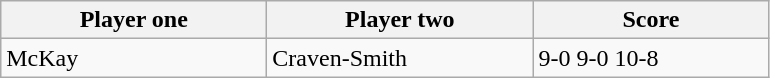<table class="wikitable">
<tr>
<th width=170>Player one</th>
<th width=170>Player two</th>
<th width=150>Score</th>
</tr>
<tr>
<td> McKay</td>
<td> Craven-Smith</td>
<td>9-0 9-0 10-8</td>
</tr>
</table>
